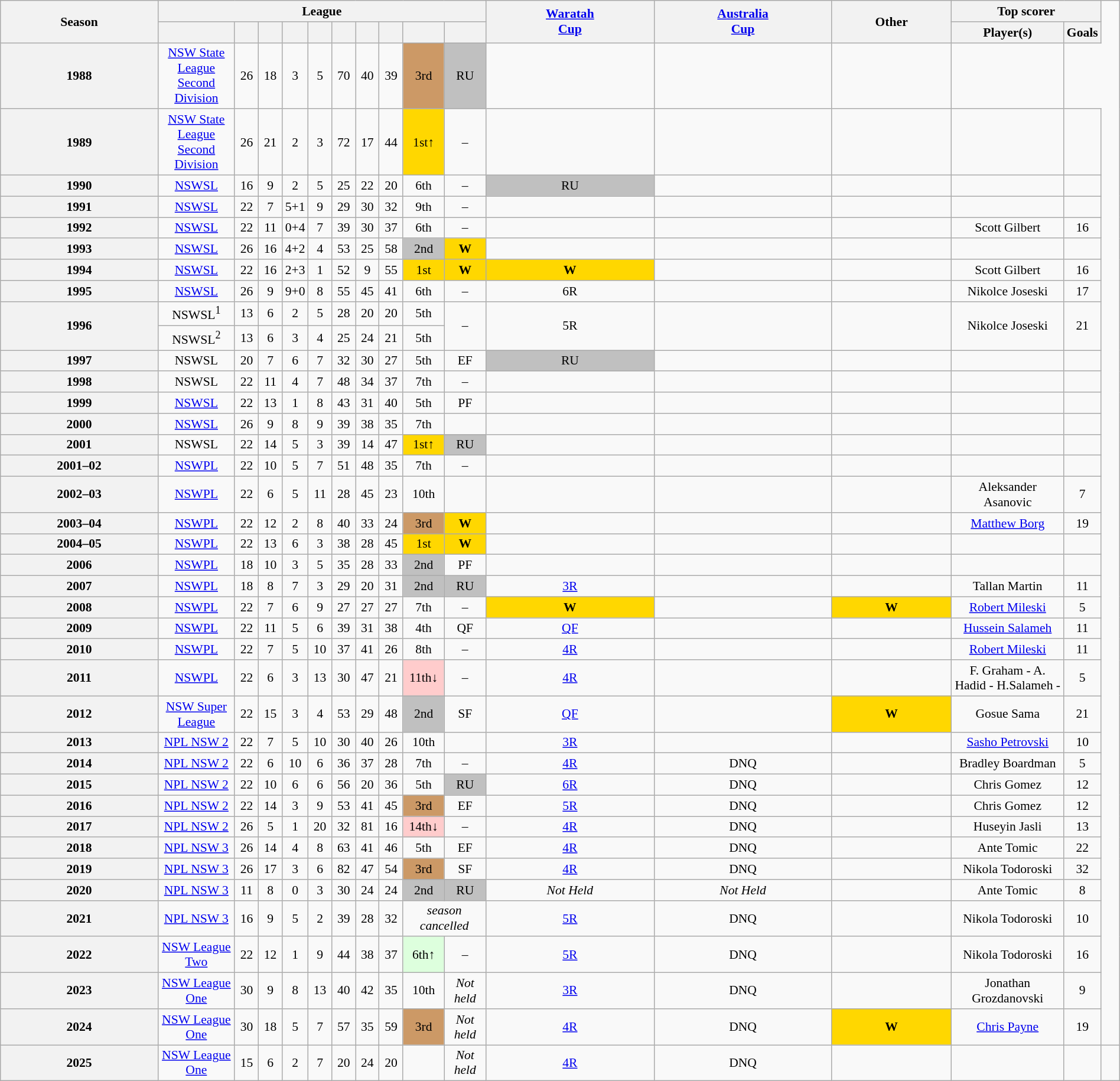<table class="wikitable sortable" style="text-align:center; font-size:90%;width:100%; text-align:center">
<tr>
<th rowspan=2>Season</th>
<th colspan=10>League</th>
<th rowspan=2><a href='#'>Waratah<br>Cup</a></th>
<th rowspan=2><a href='#'>Australia<br>Cup</a></th>
<th rowspan=2>Other</th>
<th colspan=2>Top scorer</th>
</tr>
<tr>
<th width="80px"></th>
<th width="20px"></th>
<th width="20px"></th>
<th width="20px"></th>
<th width="20px"></th>
<th width="20px"></th>
<th width="20px"></th>
<th width="20px"></th>
<th width="40px"></th>
<th width="40px"></th>
<th width="120px">Player(s)</th>
<th width="20px">Goals</th>
</tr>
<tr>
<th>1988</th>
<td><a href='#'>NSW State League Second Division</a></td>
<td>26</td>
<td>18</td>
<td>3</td>
<td>5</td>
<td>70</td>
<td>40</td>
<td>39</td>
<td bgcolor=#CC9966>3rd</td>
<td bgcolor=silver>RU</td>
<td></td>
<td></td>
<td></td>
<td></td>
</tr>
<tr>
<th>1989</th>
<td><a href='#'>NSW State League Second Division</a></td>
<td>26</td>
<td>21</td>
<td>2</td>
<td>3</td>
<td>72</td>
<td>17</td>
<td>44</td>
<td bgcolor=gold>1st↑</td>
<td>–</td>
<td></td>
<td></td>
<td></td>
<td></td>
<td></td>
</tr>
<tr>
<th>1990</th>
<td><a href='#'>NSWSL</a></td>
<td>16</td>
<td>9</td>
<td>2</td>
<td>5</td>
<td>25</td>
<td>22</td>
<td>20</td>
<td>6th</td>
<td>–</td>
<td bgcolor=silver>RU</td>
<td></td>
<td></td>
<td></td>
<td></td>
</tr>
<tr>
<th>1991</th>
<td><a href='#'>NSWSL</a></td>
<td>22</td>
<td>7</td>
<td>5+1</td>
<td>9</td>
<td>29</td>
<td>30</td>
<td>32</td>
<td>9th</td>
<td>–</td>
<td></td>
<td></td>
<td></td>
<td></td>
<td></td>
</tr>
<tr>
<th>1992</th>
<td><a href='#'>NSWSL</a></td>
<td>22</td>
<td>11</td>
<td>0+4</td>
<td>7</td>
<td>39</td>
<td>30</td>
<td>37</td>
<td>6th</td>
<td>–</td>
<td></td>
<td></td>
<td></td>
<td>Scott Gilbert</td>
<td>16</td>
</tr>
<tr>
<th>1993</th>
<td><a href='#'>NSWSL</a></td>
<td>26</td>
<td>16</td>
<td>4+2</td>
<td>4</td>
<td>53</td>
<td>25</td>
<td>58</td>
<td bgcolor=silver>2nd</td>
<td bgcolor=gold><strong>W</strong></td>
<td></td>
<td></td>
<td></td>
<td></td>
<td></td>
</tr>
<tr>
<th>1994</th>
<td><a href='#'>NSWSL</a></td>
<td>22</td>
<td>16</td>
<td>2+3</td>
<td>1</td>
<td>52</td>
<td>9</td>
<td>55</td>
<td bgcolor=gold>1st</td>
<td bgcolor=gold><strong>W</strong></td>
<td bgcolor=gold><strong>W</strong></td>
<td></td>
<td></td>
<td>Scott Gilbert</td>
<td>16</td>
</tr>
<tr>
<th>1995</th>
<td><a href='#'>NSWSL</a></td>
<td>26</td>
<td>9</td>
<td>9+0</td>
<td>8</td>
<td>55</td>
<td>45</td>
<td>41</td>
<td>6th</td>
<td>–</td>
<td>6R</td>
<td></td>
<td></td>
<td>Nikolce Joseski</td>
<td>17</td>
</tr>
<tr>
<th rowspan=2>1996</th>
<td>NSWSL<sup>1</sup></td>
<td>13</td>
<td>6</td>
<td>2</td>
<td>5</td>
<td>28</td>
<td>20</td>
<td>20</td>
<td>5th</td>
<td rowspan=2>–</td>
<td rowspan=2>5R</td>
<td rowspan=2></td>
<td rowspan=2></td>
<td rowspan=2>Nikolce Joseski</td>
<td rowspan=2>21</td>
</tr>
<tr>
<td>NSWSL<sup>2</sup></td>
<td>13</td>
<td>6</td>
<td>3</td>
<td>4</td>
<td>25</td>
<td>24</td>
<td>21</td>
<td>5th</td>
</tr>
<tr>
<th>1997</th>
<td>NSWSL</td>
<td>20</td>
<td>7</td>
<td>6</td>
<td>7</td>
<td>32</td>
<td>30</td>
<td>27</td>
<td>5th</td>
<td>EF</td>
<td bgcolor=silver>RU</td>
<td></td>
<td></td>
<td></td>
<td></td>
</tr>
<tr>
<th>1998</th>
<td>NSWSL</td>
<td>22</td>
<td>11</td>
<td>4</td>
<td>7</td>
<td>48</td>
<td>34</td>
<td>37</td>
<td>7th</td>
<td>–</td>
<td></td>
<td></td>
<td></td>
<td></td>
<td></td>
</tr>
<tr>
<th>1999</th>
<td><a href='#'>NSWSL</a></td>
<td>22</td>
<td>13</td>
<td>1</td>
<td>8</td>
<td>43</td>
<td>31</td>
<td>40</td>
<td>5th</td>
<td>PF</td>
<td></td>
<td></td>
<td></td>
<td></td>
<td></td>
</tr>
<tr>
<th>2000</th>
<td><a href='#'>NSWSL</a></td>
<td>26</td>
<td>9</td>
<td>8</td>
<td>9</td>
<td>39</td>
<td>38</td>
<td>35</td>
<td>7th</td>
<td></td>
<td></td>
<td></td>
<td></td>
<td></td>
<td></td>
</tr>
<tr>
<th>2001</th>
<td>NSWSL</td>
<td>22</td>
<td>14</td>
<td>5</td>
<td>3</td>
<td>39</td>
<td>14</td>
<td>47</td>
<td bgcolor=gold>1st↑</td>
<td bgcolor=silver>RU</td>
<td></td>
<td></td>
<td></td>
<td></td>
<td></td>
</tr>
<tr>
<th>2001–02</th>
<td><a href='#'>NSWPL</a></td>
<td>22</td>
<td>10</td>
<td>5</td>
<td>7</td>
<td>51</td>
<td>48</td>
<td>35</td>
<td>7th</td>
<td>–</td>
<td></td>
<td></td>
<td></td>
<td></td>
<td></td>
</tr>
<tr>
<th>2002–03</th>
<td><a href='#'>NSWPL</a></td>
<td>22</td>
<td>6</td>
<td>5</td>
<td>11</td>
<td>28</td>
<td>45</td>
<td>23</td>
<td>10th</td>
<td></td>
<td></td>
<td></td>
<td></td>
<td>Aleksander Asanovic</td>
<td>7</td>
</tr>
<tr>
<th>2003–04</th>
<td><a href='#'>NSWPL</a></td>
<td>22</td>
<td>12</td>
<td>2</td>
<td>8</td>
<td>40</td>
<td>33</td>
<td>24</td>
<td bgcolor=#CC9966>3rd</td>
<td bgcolor=gold><strong>W</strong></td>
<td></td>
<td></td>
<td></td>
<td><a href='#'>Matthew Borg</a></td>
<td>19</td>
</tr>
<tr>
<th>2004–05</th>
<td><a href='#'>NSWPL</a></td>
<td>22</td>
<td>13</td>
<td>6</td>
<td>3</td>
<td>38</td>
<td>28</td>
<td>45</td>
<td bgcolor=gold>1st</td>
<td bgcolor=gold><strong>W</strong></td>
<td></td>
<td></td>
<td></td>
<td></td>
<td></td>
</tr>
<tr>
<th>2006</th>
<td><a href='#'>NSWPL</a></td>
<td>18</td>
<td>10</td>
<td>3</td>
<td>5</td>
<td>35</td>
<td>28</td>
<td>33</td>
<td bgcolor=silver>2nd</td>
<td>PF</td>
<td></td>
<td></td>
<td></td>
<td></td>
<td></td>
</tr>
<tr>
<th>2007</th>
<td><a href='#'>NSWPL</a></td>
<td>18</td>
<td>8</td>
<td>7</td>
<td>3</td>
<td>29</td>
<td>20</td>
<td>31</td>
<td bgcolor=silver>2nd</td>
<td bgcolor=silver>RU</td>
<td><a href='#'>3R</a></td>
<td></td>
<td></td>
<td>Tallan Martin</td>
<td>11</td>
</tr>
<tr>
<th>2008</th>
<td><a href='#'>NSWPL</a></td>
<td>22</td>
<td>7</td>
<td>6</td>
<td>9</td>
<td>27</td>
<td>27</td>
<td>27</td>
<td>7th</td>
<td>–</td>
<td bgcolor=gold><strong>W</strong></td>
<td></td>
<td bgcolor=gold><strong>W</strong></td>
<td><a href='#'>Robert Mileski</a></td>
<td>5</td>
</tr>
<tr>
<th>2009</th>
<td><a href='#'>NSWPL</a></td>
<td>22</td>
<td>11</td>
<td>5</td>
<td>6</td>
<td>39</td>
<td>31</td>
<td>38</td>
<td>4th</td>
<td>QF</td>
<td><a href='#'>QF</a></td>
<td></td>
<td></td>
<td><a href='#'>Hussein Salameh</a></td>
<td>11</td>
</tr>
<tr>
<th>2010</th>
<td><a href='#'>NSWPL</a></td>
<td>22</td>
<td>7</td>
<td>5</td>
<td>10</td>
<td>37</td>
<td>41</td>
<td>26</td>
<td>8th</td>
<td>–</td>
<td><a href='#'>4R</a></td>
<td></td>
<td></td>
<td><a href='#'>Robert Mileski</a></td>
<td>11</td>
</tr>
<tr>
<th>2011</th>
<td><a href='#'>NSWPL</a></td>
<td>22</td>
<td>6</td>
<td>3</td>
<td>13</td>
<td>30</td>
<td>47</td>
<td>21</td>
<td bgcolor=#fcc>11th↓</td>
<td>–</td>
<td><a href='#'>4R</a></td>
<td></td>
<td></td>
<td>F. Graham - A. Hadid - H.Salameh -</td>
<td>5</td>
</tr>
<tr>
<th>2012</th>
<td><a href='#'>NSW Super League</a></td>
<td>22</td>
<td>15</td>
<td>3</td>
<td>4</td>
<td>53</td>
<td>29</td>
<td>48</td>
<td bgcolor=silver>2nd</td>
<td>SF</td>
<td><a href='#'>QF</a></td>
<td></td>
<td bgcolor=gold><strong>W</strong></td>
<td>Gosue Sama</td>
<td>21</td>
</tr>
<tr>
<th>2013</th>
<td><a href='#'>NPL NSW 2</a></td>
<td>22</td>
<td>7</td>
<td>5</td>
<td>10</td>
<td>30</td>
<td>40</td>
<td>26</td>
<td>10th</td>
<td></td>
<td><a href='#'>3R</a></td>
<td></td>
<td></td>
<td><a href='#'>Sasho Petrovski</a></td>
<td>10</td>
</tr>
<tr>
<th>2014</th>
<td><a href='#'>NPL NSW 2</a></td>
<td>22</td>
<td>6</td>
<td>10</td>
<td>6</td>
<td>36</td>
<td>37</td>
<td>28</td>
<td>7th</td>
<td>–</td>
<td><a href='#'>4R</a></td>
<td>DNQ</td>
<td></td>
<td>Bradley Boardman</td>
<td>5</td>
</tr>
<tr>
<th>2015</th>
<td><a href='#'>NPL NSW 2</a></td>
<td>22</td>
<td>10</td>
<td>6</td>
<td>6</td>
<td>56</td>
<td>20</td>
<td>36</td>
<td>5th</td>
<td bgcolor=silver>RU</td>
<td><a href='#'>6R</a></td>
<td>DNQ</td>
<td></td>
<td>Chris Gomez</td>
<td>12</td>
</tr>
<tr>
<th>2016</th>
<td><a href='#'>NPL NSW 2</a></td>
<td>22</td>
<td>14</td>
<td>3</td>
<td>9</td>
<td>53</td>
<td>41</td>
<td>45</td>
<td bgcolor=#CC9966>3rd</td>
<td>EF</td>
<td><a href='#'>5R</a></td>
<td>DNQ</td>
<td></td>
<td>Chris Gomez</td>
<td>12</td>
</tr>
<tr>
<th>2017</th>
<td><a href='#'>NPL NSW 2</a></td>
<td>26</td>
<td>5</td>
<td>1</td>
<td>20</td>
<td>32</td>
<td>81</td>
<td>16</td>
<td bgcolor=#fcc>14th↓</td>
<td>–</td>
<td><a href='#'>4R</a></td>
<td>DNQ</td>
<td></td>
<td>Huseyin Jasli</td>
<td>13</td>
</tr>
<tr>
<th>2018</th>
<td><a href='#'>NPL NSW 3</a></td>
<td>26</td>
<td>14</td>
<td>4</td>
<td>8</td>
<td>63</td>
<td>41</td>
<td>46</td>
<td>5th</td>
<td>EF</td>
<td><a href='#'>4R</a></td>
<td>DNQ</td>
<td></td>
<td>Ante Tomic</td>
<td>22</td>
</tr>
<tr>
<th>2019</th>
<td><a href='#'>NPL NSW 3</a></td>
<td>26</td>
<td>17</td>
<td>3</td>
<td>6</td>
<td>82</td>
<td>47</td>
<td>54</td>
<td bgcolor=#CC9966>3rd</td>
<td>SF</td>
<td><a href='#'>4R</a></td>
<td>DNQ</td>
<td></td>
<td>Nikola Todoroski</td>
<td>32</td>
</tr>
<tr>
<th>2020</th>
<td><a href='#'>NPL NSW 3</a></td>
<td>11</td>
<td>8</td>
<td>0</td>
<td>3</td>
<td>30</td>
<td>24</td>
<td>24</td>
<td bgcolor=silver>2nd</td>
<td bgcolor=silver>RU</td>
<td><em>Not Held</em></td>
<td><em>Not Held</em></td>
<td></td>
<td>Ante Tomic</td>
<td>8</td>
</tr>
<tr>
<th>2021</th>
<td><a href='#'>NPL NSW 3</a></td>
<td>16</td>
<td>9</td>
<td>5</td>
<td>2</td>
<td>39</td>
<td>28</td>
<td>32</td>
<td colspan=2><em>season cancelled</em></td>
<td><a href='#'>5R</a></td>
<td>DNQ</td>
<td></td>
<td>Nikola Todoroski</td>
<td>10</td>
</tr>
<tr>
<th>2022</th>
<td><a href='#'>NSW League Two</a></td>
<td>22</td>
<td>12</td>
<td>1</td>
<td>9</td>
<td>44</td>
<td>38</td>
<td>37</td>
<td bgcolor=#dfd>6th↑</td>
<td>–</td>
<td><a href='#'>5R</a></td>
<td>DNQ</td>
<td></td>
<td>Nikola Todoroski</td>
<td>16</td>
</tr>
<tr>
<th>2023</th>
<td><a href='#'>NSW League One</a></td>
<td>30</td>
<td>9</td>
<td>8</td>
<td>13</td>
<td>40</td>
<td>42</td>
<td>35</td>
<td>10th</td>
<td><em>Not held</em></td>
<td><a href='#'>3R</a></td>
<td>DNQ</td>
<td></td>
<td>Jonathan Grozdanovski</td>
<td>9</td>
</tr>
<tr>
<th>2024</th>
<td><a href='#'>NSW League One</a></td>
<td>30</td>
<td>18</td>
<td>5</td>
<td>7</td>
<td>57</td>
<td>35</td>
<td>59</td>
<td bgcolor=#CC9966>3rd</td>
<td><em>Not held</em></td>
<td><a href='#'>4R</a></td>
<td>DNQ</td>
<td bgcolor=gold><strong>W</strong></td>
<td><a href='#'>Chris Payne</a></td>
<td>19</td>
</tr>
<tr>
<th>2025</th>
<td><a href='#'>NSW League One</a></td>
<td>15</td>
<td>6</td>
<td>2</td>
<td>7</td>
<td>20</td>
<td>24</td>
<td>20</td>
<td></td>
<td><em>Not held</em></td>
<td><a href='#'>4R</a></td>
<td>DNQ</td>
<td></td>
<td></td>
<td></td>
<td></td>
</tr>
</table>
